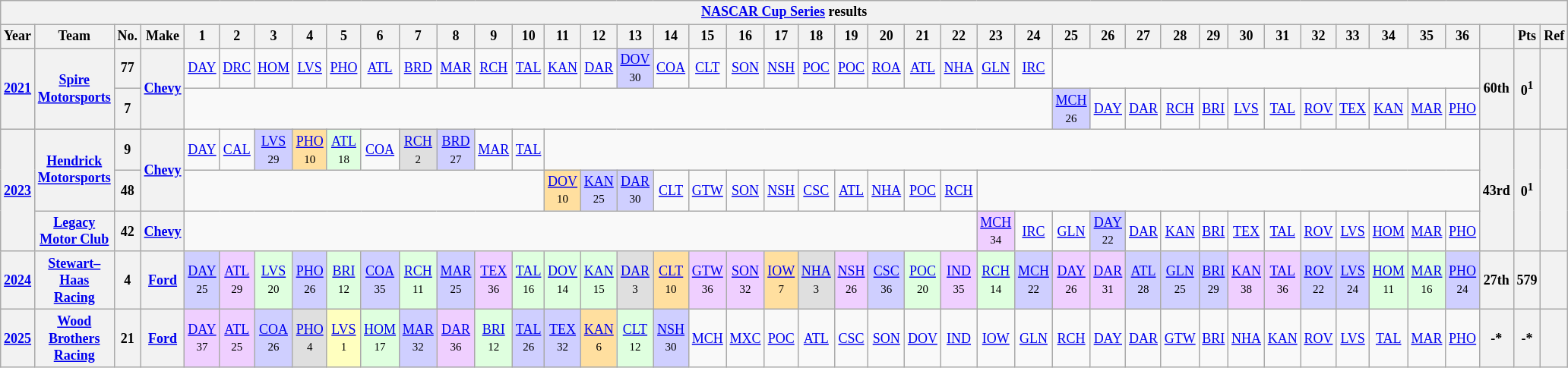<table class="wikitable" style="text-align:center; font-size:75%">
<tr>
<th colspan=43><a href='#'>NASCAR Cup Series</a> results</th>
</tr>
<tr>
<th>Year</th>
<th>Team</th>
<th>No.</th>
<th>Make</th>
<th>1</th>
<th>2</th>
<th>3</th>
<th>4</th>
<th>5</th>
<th>6</th>
<th>7</th>
<th>8</th>
<th>9</th>
<th>10</th>
<th>11</th>
<th>12</th>
<th>13</th>
<th>14</th>
<th>15</th>
<th>16</th>
<th>17</th>
<th>18</th>
<th>19</th>
<th>20</th>
<th>21</th>
<th>22</th>
<th>23</th>
<th>24</th>
<th>25</th>
<th>26</th>
<th>27</th>
<th>28</th>
<th>29</th>
<th>30</th>
<th>31</th>
<th>32</th>
<th>33</th>
<th>34</th>
<th>35</th>
<th>36</th>
<th></th>
<th>Pts</th>
<th>Ref</th>
</tr>
<tr>
<th rowspan=2><a href='#'>2021</a></th>
<th rowspan=2><a href='#'>Spire Motorsports</a></th>
<th>77</th>
<th rowspan=2><a href='#'>Chevy</a></th>
<td><a href='#'>DAY</a></td>
<td><a href='#'>DRC</a></td>
<td><a href='#'>HOM</a></td>
<td><a href='#'>LVS</a></td>
<td><a href='#'>PHO</a></td>
<td><a href='#'>ATL</a></td>
<td><a href='#'>BRD</a></td>
<td><a href='#'>MAR</a></td>
<td><a href='#'>RCH</a></td>
<td><a href='#'>TAL</a></td>
<td><a href='#'>KAN</a></td>
<td><a href='#'>DAR</a></td>
<td style="background:#CFCFFF;"><a href='#'>DOV</a><br><small>30</small></td>
<td><a href='#'>COA</a></td>
<td><a href='#'>CLT</a></td>
<td><a href='#'>SON</a></td>
<td><a href='#'>NSH</a></td>
<td><a href='#'>POC</a></td>
<td><a href='#'>POC</a></td>
<td><a href='#'>ROA</a></td>
<td><a href='#'>ATL</a></td>
<td><a href='#'>NHA</a></td>
<td><a href='#'>GLN</a></td>
<td><a href='#'>IRC</a></td>
<td colspan=12></td>
<th rowspan=2>60th</th>
<th rowspan=2>0<sup>1</sup></th>
<th rowspan=2></th>
</tr>
<tr>
<th>7</th>
<td colspan=24></td>
<td style="background:#CFCFFF;"><a href='#'>MCH</a><br><small>26</small></td>
<td><a href='#'>DAY</a></td>
<td><a href='#'>DAR</a></td>
<td><a href='#'>RCH</a></td>
<td><a href='#'>BRI</a></td>
<td><a href='#'>LVS</a></td>
<td><a href='#'>TAL</a></td>
<td><a href='#'>ROV</a></td>
<td><a href='#'>TEX</a></td>
<td><a href='#'>KAN</a></td>
<td><a href='#'>MAR</a></td>
<td><a href='#'>PHO</a></td>
</tr>
<tr>
<th rowspan=3><a href='#'>2023</a></th>
<th rowspan=2><a href='#'>Hendrick Motorsports</a></th>
<th>9</th>
<th rowspan=2><a href='#'>Chevy</a></th>
<td><a href='#'>DAY</a></td>
<td><a href='#'>CAL</a></td>
<td style="background:#CFCFFF;"><a href='#'>LVS</a><br><small>29</small></td>
<td style="background:#FFDF9F;"><a href='#'>PHO</a><br><small>10</small></td>
<td style="background:#DFFFDF;"><a href='#'>ATL</a><br><small>18</small></td>
<td><a href='#'>COA</a></td>
<td style="background:#DFDFDF;"><a href='#'>RCH</a><br><small>2</small></td>
<td style="background:#CFCFFF;"><a href='#'>BRD</a><br><small>27</small></td>
<td><a href='#'>MAR</a></td>
<td><a href='#'>TAL</a></td>
<td colspan=26></td>
<th rowspan=3>43rd</th>
<th rowspan=3>0<sup>1</sup></th>
<th rowspan=3></th>
</tr>
<tr>
<th>48</th>
<td colspan=10></td>
<td style="background:#FFDF9F;"><a href='#'>DOV</a><br><small>10</small></td>
<td style="background:#CFCFFF;"><a href='#'>KAN</a><br><small>25</small></td>
<td style="background:#CFCFFF;"><a href='#'>DAR</a><br><small>30</small></td>
<td><a href='#'>CLT</a></td>
<td><a href='#'>GTW</a></td>
<td><a href='#'>SON</a></td>
<td><a href='#'>NSH</a></td>
<td><a href='#'>CSC</a></td>
<td><a href='#'>ATL</a></td>
<td><a href='#'>NHA</a></td>
<td><a href='#'>POC</a></td>
<td><a href='#'>RCH</a></td>
<td colspan=14></td>
</tr>
<tr>
<th><a href='#'>Legacy Motor Club</a></th>
<th>42</th>
<th><a href='#'>Chevy</a></th>
<td colspan=22></td>
<td style="background:#EFCFFF;"><a href='#'>MCH</a><br><small>34</small></td>
<td><a href='#'>IRC</a></td>
<td><a href='#'>GLN</a></td>
<td style="background:#CFCFFF;"><a href='#'>DAY</a><br><small>22</small></td>
<td><a href='#'>DAR</a></td>
<td><a href='#'>KAN</a></td>
<td><a href='#'>BRI</a></td>
<td><a href='#'>TEX</a></td>
<td><a href='#'>TAL</a></td>
<td><a href='#'>ROV</a></td>
<td><a href='#'>LVS</a></td>
<td><a href='#'>HOM</a></td>
<td><a href='#'>MAR</a></td>
<td><a href='#'>PHO</a></td>
</tr>
<tr>
<th><a href='#'>2024</a></th>
<th><a href='#'>Stewart–Haas Racing</a></th>
<th>4</th>
<th><a href='#'>Ford</a></th>
<td style="background:#CFCFFF;"><a href='#'>DAY</a><br><small>25</small></td>
<td style="background:#EFCFFF;"><a href='#'>ATL</a><br><small>29</small></td>
<td style="background:#DFFFDF;"><a href='#'>LVS</a><br><small>20</small></td>
<td style="background:#CFCFFF;"><a href='#'>PHO</a><br><small>26</small></td>
<td style="background:#DFFFDF;"><a href='#'>BRI</a><br><small>12</small></td>
<td style="background:#CFCFFF;"><a href='#'>COA</a><br><small>35</small></td>
<td style="background:#DFFFDF;"><a href='#'>RCH</a><br><small>11</small></td>
<td style="background:#CFCFFF;"><a href='#'>MAR</a><br><small>25</small></td>
<td style="background:#EFCFFF;"><a href='#'>TEX</a><br><small>36</small></td>
<td style="background:#DFFFDF;"><a href='#'>TAL</a><br><small>16</small></td>
<td style="background:#DFFFDF;"><a href='#'>DOV</a><br><small>14</small></td>
<td style="background:#DFFFDF;"><a href='#'>KAN</a><br><small>15</small></td>
<td style="background:#DFDFDF;"><a href='#'>DAR</a><br><small>3</small></td>
<td style="background:#FFDF9F;"><a href='#'>CLT</a><br><small>10</small></td>
<td style="background:#EFCFFF;"><a href='#'>GTW</a><br><small>36</small></td>
<td style="background:#EFCFFF;"><a href='#'>SON</a><br><small>32</small></td>
<td style="background:#FFDF9F;"><a href='#'>IOW</a><br><small>7</small></td>
<td style="background:#DFDFDF;"><a href='#'>NHA</a><br><small>3</small></td>
<td style="background:#EFCFFF;"><a href='#'>NSH</a><br><small>26</small></td>
<td style="background:#CFCFFF;"><a href='#'>CSC</a><br><small>36</small></td>
<td style="background:#DFFFDF;"><a href='#'>POC</a><br><small>20</small></td>
<td style="background:#EFCFFF;"><a href='#'>IND</a><br><small>35</small></td>
<td style="background:#DFFFDF;"><a href='#'>RCH</a><br><small>14</small></td>
<td style="background:#CFCFFF;"><a href='#'>MCH</a><br><small>22</small></td>
<td style="background:#EFCFFF;"><a href='#'>DAY</a><br><small>26</small></td>
<td style="background:#EFCFFF;"><a href='#'>DAR</a><br><small>31</small></td>
<td style="background:#CFCFFF;"><a href='#'>ATL</a><br><small>28</small></td>
<td style="background:#CFCFFF;"><a href='#'>GLN</a><br><small>25</small></td>
<td style="background:#CFCFFF;"><a href='#'>BRI</a><br><small>29</small></td>
<td style="background:#EFCFFF;"><a href='#'>KAN</a><br><small>38</small></td>
<td style="background:#EFCFFF;"><a href='#'>TAL</a><br><small>36</small></td>
<td style="background:#CFCFFF;"><a href='#'>ROV</a><br><small>22</small></td>
<td style="background:#CFCFFF;"><a href='#'>LVS</a><br><small>24</small></td>
<td style="background:#DFFFDF;"><a href='#'>HOM</a><br><small>11</small></td>
<td style="background:#DFFFDF;"><a href='#'>MAR</a><br><small>16</small></td>
<td style="background:#CFCFFF;"><a href='#'>PHO</a><br><small>24</small></td>
<th>27th</th>
<th>579</th>
<th></th>
</tr>
<tr>
<th><a href='#'>2025</a></th>
<th><a href='#'>Wood Brothers Racing</a></th>
<th>21</th>
<th><a href='#'>Ford</a></th>
<td style="background:#EFCFFF;"><a href='#'>DAY</a><br><small>37</small></td>
<td style="background:#EFCFFF;"><a href='#'>ATL</a><br><small>25</small></td>
<td style="background:#CFCFFF;"><a href='#'>COA</a><br><small>26</small></td>
<td style="background:#DFDFDF;"><a href='#'>PHO</a><br><small>4</small></td>
<td style="background:#FFFFBF;"><a href='#'>LVS</a><br><small>1</small></td>
<td style="background:#DFFFDF;"><a href='#'>HOM</a><br><small>17</small></td>
<td style="background:#CFCFFF;"><a href='#'>MAR</a><br><small>32</small></td>
<td style="background:#EFCFFF;"><a href='#'>DAR</a><br><small>36</small></td>
<td style="background:#DFFFDF;"><a href='#'>BRI</a><br><small>12</small></td>
<td style="background:#CFCFFF;"><a href='#'>TAL</a><br><small>26</small></td>
<td style="background:#CFCFFF;"><a href='#'>TEX</a><br><small>32</small></td>
<td style="background:#FFDF9F;"><a href='#'>KAN</a><br><small>6</small></td>
<td style="background:#DFFFDF;"><a href='#'>CLT</a><br><small>12</small></td>
<td style="background:#CFCFFF;"><a href='#'>NSH</a><br><small>30</small></td>
<td style="background:#;"><a href='#'>MCH</a><br><small></small></td>
<td><a href='#'>MXC</a></td>
<td><a href='#'>POC</a></td>
<td><a href='#'>ATL</a></td>
<td><a href='#'>CSC</a></td>
<td><a href='#'>SON</a></td>
<td><a href='#'>DOV</a></td>
<td><a href='#'>IND</a></td>
<td><a href='#'>IOW</a></td>
<td><a href='#'>GLN</a></td>
<td><a href='#'>RCH</a></td>
<td><a href='#'>DAY</a></td>
<td><a href='#'>DAR</a></td>
<td><a href='#'>GTW</a></td>
<td><a href='#'>BRI</a></td>
<td><a href='#'>NHA</a></td>
<td><a href='#'>KAN</a></td>
<td><a href='#'>ROV</a></td>
<td><a href='#'>LVS</a></td>
<td><a href='#'>TAL</a></td>
<td><a href='#'>MAR</a></td>
<td><a href='#'>PHO</a></td>
<th>-*</th>
<th>-*</th>
<th></th>
</tr>
</table>
